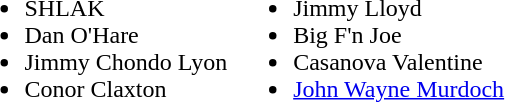<table>
<tr>
<td valign=top><br><ul><li>SHLAK</li><li>Dan O'Hare</li><li>Jimmy Chondo Lyon</li><li>Conor Claxton</li></ul></td>
<td valign=top><br><ul><li>Jimmy Lloyd</li><li>Big F'n Joe</li><li>Casanova Valentine</li><li><a href='#'>John Wayne Murdoch</a></li></ul></td>
</tr>
</table>
